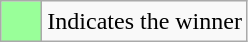<table class="wikitable">
<tr>
<td style="background:#99ff99; height:20px; width:20px"></td>
<td>Indicates the winner</td>
</tr>
</table>
